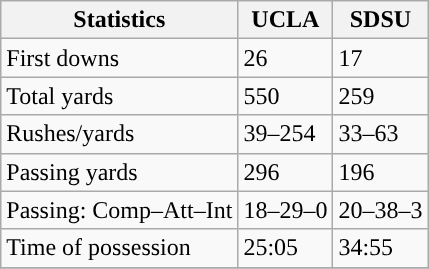<table class="wikitable" style="float: left;">
<tr>
<th>Statistics</th>
<th>UCLA</th>
<th>SDSU</th>
</tr>
<tr>
<td>First downs</td>
<td>26</td>
<td>17</td>
</tr>
<tr>
<td>Total yards</td>
<td>550</td>
<td>259</td>
</tr>
<tr>
<td>Rushes/yards</td>
<td>39–254</td>
<td>33–63</td>
</tr>
<tr>
<td>Passing yards</td>
<td>296</td>
<td>196</td>
</tr>
<tr>
<td>Passing: Comp–Att–Int</td>
<td>18–29–0</td>
<td>20–38–3</td>
</tr>
<tr>
<td>Time of possession</td>
<td>25:05</td>
<td>34:55</td>
</tr>
<tr>
</tr>
</table>
